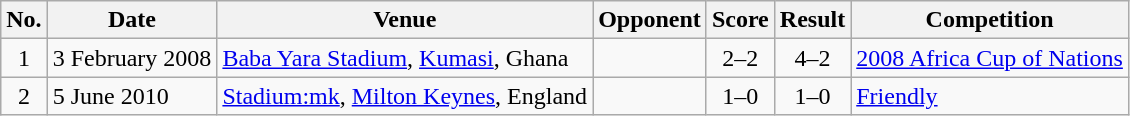<table class="wikitable sortable">
<tr>
<th scope="col">No.</th>
<th scope="col">Date</th>
<th scope="col">Venue</th>
<th scope="col">Opponent</th>
<th scope="col">Score</th>
<th scope="col">Result</th>
<th scope="col">Competition</th>
</tr>
<tr>
<td align="center">1</td>
<td>3 February 2008</td>
<td><a href='#'>Baba Yara Stadium</a>, <a href='#'>Kumasi</a>, Ghana</td>
<td></td>
<td align="center">2–2</td>
<td align="center">4–2</td>
<td><a href='#'>2008 Africa Cup of Nations</a></td>
</tr>
<tr>
<td align="center">2</td>
<td>5 June 2010</td>
<td><a href='#'>Stadium:mk</a>, <a href='#'>Milton Keynes</a>, England</td>
<td></td>
<td align="center">1–0</td>
<td align="center">1–0</td>
<td><a href='#'>Friendly</a></td>
</tr>
</table>
